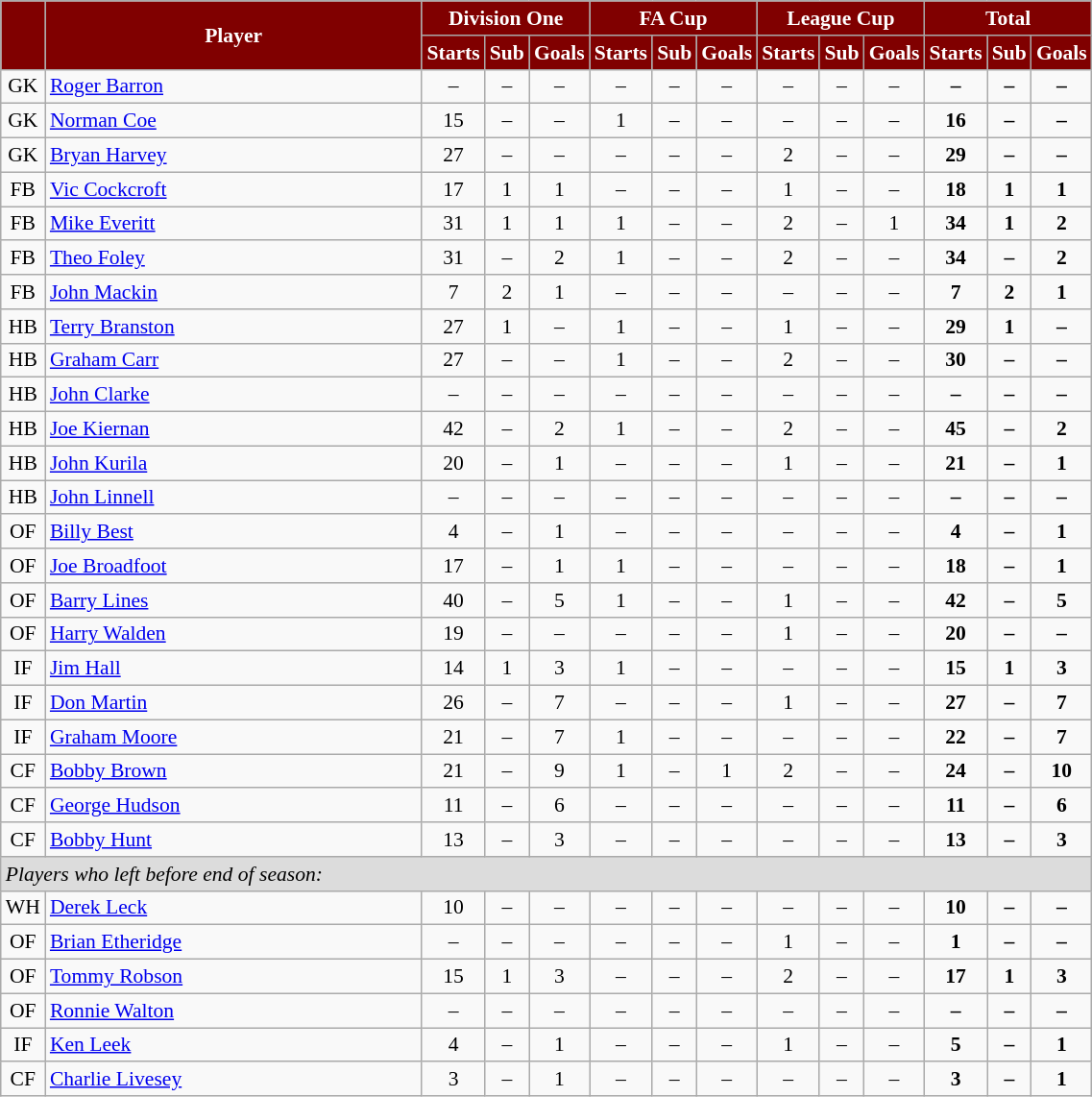<table class="wikitable"  style="text-align:center; font-size:90%; width:60%;">
<tr>
<th rowspan="2" style="background:maroon; color:white;  width: 4%"></th>
<th rowspan="2" style="background:maroon; color:white; ">Player</th>
<th colspan="3" style="background:maroon; color:white; ">Division One</th>
<th colspan="3" style="background:maroon; color:white; ">FA Cup</th>
<th colspan="3" style="background:maroon; color:white; ">League Cup</th>
<th colspan="3" style="background:maroon; color:white; ">Total</th>
</tr>
<tr>
<th style="background:maroon; color:white;  width: 4%;">Starts</th>
<th style="background:maroon; color:white;  width: 4%;">Sub</th>
<th style="background:maroon; color:white;  width: 4%;">Goals</th>
<th style="background:maroon; color:white;  width: 4%;">Starts</th>
<th style="background:maroon; color:white;  width: 4%;">Sub</th>
<th style="background:maroon; color:white;  width: 4%;">Goals</th>
<th style="background:maroon; color:white;  width: 4%;">Starts</th>
<th style="background:maroon; color:white;  width: 4%;">Sub</th>
<th style="background:maroon; color:white;  width: 4%;">Goals</th>
<th style="background:maroon; color:white;  width: 4%;">Starts</th>
<th style="background:maroon; color:white;  width: 4%;">Sub</th>
<th style="background:maroon; color:white;  width: 4%;">Goals</th>
</tr>
<tr>
<td>GK</td>
<td style="text-align:left;"><a href='#'>Roger Barron</a></td>
<td>–</td>
<td>–</td>
<td>–</td>
<td>–</td>
<td>–</td>
<td>–</td>
<td>–</td>
<td>–</td>
<td>–</td>
<td><strong>–</strong></td>
<td><strong>–</strong></td>
<td><strong>–</strong></td>
</tr>
<tr>
<td>GK</td>
<td style="text-align:left;"><a href='#'>Norman Coe</a></td>
<td>15</td>
<td>–</td>
<td>–</td>
<td>1</td>
<td>–</td>
<td>–</td>
<td>–</td>
<td>–</td>
<td>–</td>
<td><strong>16</strong></td>
<td><strong>–</strong></td>
<td><strong>–</strong></td>
</tr>
<tr>
<td>GK</td>
<td style="text-align:left;"><a href='#'>Bryan Harvey</a></td>
<td>27</td>
<td>–</td>
<td>–</td>
<td>–</td>
<td>–</td>
<td>–</td>
<td>2</td>
<td>–</td>
<td>–</td>
<td><strong>29</strong></td>
<td><strong>–</strong></td>
<td><strong>–</strong></td>
</tr>
<tr>
<td>FB</td>
<td style="text-align:left;"><a href='#'>Vic Cockcroft</a></td>
<td>17</td>
<td>1</td>
<td>1</td>
<td>–</td>
<td>–</td>
<td>–</td>
<td>1</td>
<td>–</td>
<td>–</td>
<td><strong>18</strong></td>
<td><strong>1</strong></td>
<td><strong>1</strong></td>
</tr>
<tr>
<td>FB</td>
<td style="text-align:left;"><a href='#'>Mike Everitt</a></td>
<td>31</td>
<td>1</td>
<td>1</td>
<td>1</td>
<td>–</td>
<td>–</td>
<td>2</td>
<td>–</td>
<td>1</td>
<td><strong>34</strong></td>
<td><strong>1</strong></td>
<td><strong>2</strong></td>
</tr>
<tr>
<td>FB</td>
<td style="text-align:left;"><a href='#'>Theo Foley</a></td>
<td>31</td>
<td>–</td>
<td>2</td>
<td>1</td>
<td>–</td>
<td>–</td>
<td>2</td>
<td>–</td>
<td>–</td>
<td><strong>34</strong></td>
<td><strong>–</strong></td>
<td><strong>2</strong></td>
</tr>
<tr>
<td>FB</td>
<td style="text-align:left;"><a href='#'>John Mackin</a></td>
<td>7</td>
<td>2</td>
<td>1</td>
<td>–</td>
<td>–</td>
<td>–</td>
<td>–</td>
<td>–</td>
<td>–</td>
<td><strong>7</strong></td>
<td><strong>2</strong></td>
<td><strong>1</strong></td>
</tr>
<tr>
<td>HB</td>
<td style="text-align:left;"><a href='#'>Terry Branston</a></td>
<td>27</td>
<td>1</td>
<td>–</td>
<td>1</td>
<td>–</td>
<td>–</td>
<td>1</td>
<td>–</td>
<td>–</td>
<td><strong>29</strong></td>
<td><strong>1</strong></td>
<td><strong>–</strong></td>
</tr>
<tr>
<td>HB</td>
<td style="text-align:left;"><a href='#'>Graham Carr</a></td>
<td>27</td>
<td>–</td>
<td>–</td>
<td>1</td>
<td>–</td>
<td>–</td>
<td>2</td>
<td>–</td>
<td>–</td>
<td><strong>30</strong></td>
<td><strong>–</strong></td>
<td><strong>–</strong></td>
</tr>
<tr>
<td>HB</td>
<td style="text-align:left;"><a href='#'>John Clarke</a></td>
<td>–</td>
<td>–</td>
<td>–</td>
<td>–</td>
<td>–</td>
<td>–</td>
<td>–</td>
<td>–</td>
<td>–</td>
<td><strong>–</strong></td>
<td><strong>–</strong></td>
<td><strong>–</strong></td>
</tr>
<tr>
<td>HB</td>
<td style="text-align:left;"><a href='#'>Joe Kiernan</a></td>
<td>42</td>
<td>–</td>
<td>2</td>
<td>1</td>
<td>–</td>
<td>–</td>
<td>2</td>
<td>–</td>
<td>–</td>
<td><strong>45</strong></td>
<td><strong>–</strong></td>
<td><strong>2</strong></td>
</tr>
<tr>
<td>HB</td>
<td style="text-align:left;"><a href='#'>John Kurila</a></td>
<td>20</td>
<td>–</td>
<td>1</td>
<td>–</td>
<td>–</td>
<td>–</td>
<td>1</td>
<td>–</td>
<td>–</td>
<td><strong>21</strong></td>
<td><strong>–</strong></td>
<td><strong>1</strong></td>
</tr>
<tr>
<td>HB</td>
<td style="text-align:left;"><a href='#'>John Linnell</a></td>
<td>–</td>
<td>–</td>
<td>–</td>
<td>–</td>
<td>–</td>
<td>–</td>
<td>–</td>
<td>–</td>
<td>–</td>
<td><strong>–</strong></td>
<td><strong>–</strong></td>
<td><strong>–</strong></td>
</tr>
<tr>
<td>OF</td>
<td style="text-align:left;"><a href='#'>Billy Best</a></td>
<td>4</td>
<td>–</td>
<td>1</td>
<td>–</td>
<td>–</td>
<td>–</td>
<td>–</td>
<td>–</td>
<td>–</td>
<td><strong>4</strong></td>
<td><strong>–</strong></td>
<td><strong>1</strong></td>
</tr>
<tr>
<td>OF</td>
<td style="text-align:left;"><a href='#'>Joe Broadfoot</a></td>
<td>17</td>
<td>–</td>
<td>1</td>
<td>1</td>
<td>–</td>
<td>–</td>
<td>–</td>
<td>–</td>
<td>–</td>
<td><strong>18</strong></td>
<td><strong>–</strong></td>
<td><strong>1</strong></td>
</tr>
<tr>
<td>OF</td>
<td style="text-align:left;"><a href='#'>Barry Lines</a></td>
<td>40</td>
<td>–</td>
<td>5</td>
<td>1</td>
<td>–</td>
<td>–</td>
<td>1</td>
<td>–</td>
<td>–</td>
<td><strong>42</strong></td>
<td><strong>–</strong></td>
<td><strong>5</strong></td>
</tr>
<tr>
<td>OF</td>
<td style="text-align:left;"><a href='#'>Harry Walden</a></td>
<td>19</td>
<td>–</td>
<td>–</td>
<td>–</td>
<td>–</td>
<td>–</td>
<td>1</td>
<td>–</td>
<td>–</td>
<td><strong>20</strong></td>
<td><strong>–</strong></td>
<td><strong>–</strong></td>
</tr>
<tr>
<td>IF</td>
<td style="text-align:left;"><a href='#'>Jim Hall</a></td>
<td>14</td>
<td>1</td>
<td>3</td>
<td>1</td>
<td>–</td>
<td>–</td>
<td>–</td>
<td>–</td>
<td>–</td>
<td><strong>15</strong></td>
<td><strong>1</strong></td>
<td><strong>3</strong></td>
</tr>
<tr>
<td>IF</td>
<td style="text-align:left;"><a href='#'>Don Martin</a></td>
<td>26</td>
<td>–</td>
<td>7</td>
<td>–</td>
<td>–</td>
<td>–</td>
<td>1</td>
<td>–</td>
<td>–</td>
<td><strong>27</strong></td>
<td><strong>–</strong></td>
<td><strong>7</strong></td>
</tr>
<tr>
<td>IF</td>
<td style="text-align:left;"><a href='#'>Graham Moore</a></td>
<td>21</td>
<td>–</td>
<td>7</td>
<td>1</td>
<td>–</td>
<td>–</td>
<td>–</td>
<td>–</td>
<td>–</td>
<td><strong>22</strong></td>
<td><strong>–</strong></td>
<td><strong>7</strong></td>
</tr>
<tr>
<td>CF</td>
<td style="text-align:left;"><a href='#'>Bobby Brown</a></td>
<td>21</td>
<td>–</td>
<td>9</td>
<td>1</td>
<td>–</td>
<td>1</td>
<td>2</td>
<td>–</td>
<td>–</td>
<td><strong>24</strong></td>
<td><strong>–</strong></td>
<td><strong>10</strong></td>
</tr>
<tr>
<td>CF</td>
<td style="text-align:left;"><a href='#'>George Hudson</a></td>
<td>11</td>
<td>–</td>
<td>6</td>
<td>–</td>
<td>–</td>
<td>–</td>
<td>–</td>
<td>–</td>
<td>–</td>
<td><strong>11</strong></td>
<td><strong>–</strong></td>
<td><strong>6</strong></td>
</tr>
<tr>
<td>CF</td>
<td style="text-align:left;"><a href='#'>Bobby Hunt</a></td>
<td>13</td>
<td>–</td>
<td>3</td>
<td>–</td>
<td>–</td>
<td>–</td>
<td>–</td>
<td>–</td>
<td>–</td>
<td><strong>13</strong></td>
<td><strong>–</strong></td>
<td><strong>3</strong></td>
</tr>
<tr>
<td colspan="20" style="background:#dcdcdc; text-align:left;"><em>Players who left before end of season:</em></td>
</tr>
<tr>
<td>WH</td>
<td style="text-align:left;"><a href='#'>Derek Leck</a></td>
<td>10</td>
<td>–</td>
<td>–</td>
<td>–</td>
<td>–</td>
<td>–</td>
<td>–</td>
<td>–</td>
<td>–</td>
<td><strong>10</strong></td>
<td><strong>–</strong></td>
<td><strong>–</strong></td>
</tr>
<tr>
<td>OF</td>
<td style="text-align:left;"><a href='#'>Brian Etheridge</a></td>
<td>–</td>
<td>–</td>
<td>–</td>
<td>–</td>
<td>–</td>
<td>–</td>
<td>1</td>
<td>–</td>
<td>–</td>
<td><strong>1</strong></td>
<td><strong>–</strong></td>
<td><strong>–</strong></td>
</tr>
<tr>
<td>OF</td>
<td style="text-align:left;"><a href='#'>Tommy Robson</a></td>
<td>15</td>
<td>1</td>
<td>3</td>
<td>–</td>
<td>–</td>
<td>–</td>
<td>2</td>
<td>–</td>
<td>–</td>
<td><strong>17</strong></td>
<td><strong>1</strong></td>
<td><strong>3</strong></td>
</tr>
<tr>
<td>OF</td>
<td style="text-align:left;"><a href='#'>Ronnie Walton</a></td>
<td>–</td>
<td>–</td>
<td>–</td>
<td>–</td>
<td>–</td>
<td>–</td>
<td>–</td>
<td>–</td>
<td>–</td>
<td><strong>–</strong></td>
<td><strong>–</strong></td>
<td><strong>–</strong></td>
</tr>
<tr>
<td>IF</td>
<td style="text-align:left;"><a href='#'>Ken Leek</a></td>
<td>4</td>
<td>–</td>
<td>1</td>
<td>–</td>
<td>–</td>
<td>–</td>
<td>1</td>
<td>–</td>
<td>–</td>
<td><strong>5</strong></td>
<td><strong>–</strong></td>
<td><strong>1</strong></td>
</tr>
<tr>
<td>CF</td>
<td style="text-align:left;"><a href='#'>Charlie Livesey</a></td>
<td>3</td>
<td>–</td>
<td>1</td>
<td>–</td>
<td>–</td>
<td>–</td>
<td>–</td>
<td>–</td>
<td>–</td>
<td><strong>3</strong></td>
<td><strong>–</strong></td>
<td><strong>1</strong></td>
</tr>
</table>
